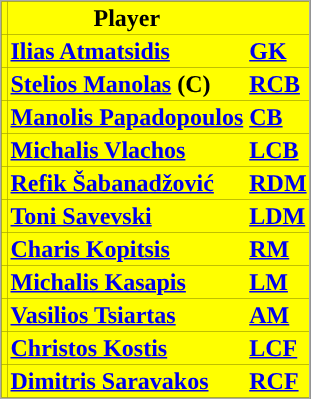<table class="toccolours" border="0" cellpadding="2" cellspacing="0" align="center" style="margin: 0.5em 0 1em 1em; background: #000000; border: 1px #aaaaaa solid;">
<tr bgcolor=#FFFF00>
<th></th>
<th>Player</th>
<th></th>
</tr>
<tr bgcolor=#FFFF00>
<td></td>
<td><a href='#'><span><strong>Ilias Atmatsidis</strong></span></a></td>
<td><a href='#'><strong>GK</strong></a></td>
</tr>
<tr bgcolor=#FFFF00>
<td></td>
<td><a href='#'><span><strong>Stelios Manolas</strong></span></a> <strong>(C)</strong></td>
<td><a href='#'><strong>RCB</strong></a></td>
</tr>
<tr bgcolor=#FFFF00>
<td></td>
<td><a href='#'><span><strong>Manolis Papadopoulos</strong></span></a></td>
<td><a href='#'><strong>CB</strong></a></td>
</tr>
<tr bgcolor=#FFFF00>
<td></td>
<td><a href='#'><span><strong>Michalis Vlachos</strong></span></a></td>
<td><a href='#'><strong>LCB</strong></a></td>
</tr>
<tr bgcolor=#FFFF00>
<td></td>
<td><a href='#'><span><strong>Refik Šabanadžović</strong></span></a></td>
<td><a href='#'><strong>RDM</strong></a></td>
</tr>
<tr bgcolor=#FFFF00>
<td></td>
<td><a href='#'><span><strong>Toni Savevski</strong></span></a></td>
<td><a href='#'><strong>LDM</strong></a></td>
</tr>
<tr bgcolor=#FFFF00>
<td></td>
<td><a href='#'><span><strong>Charis Kopitsis</strong></span></a></td>
<td><a href='#'><strong>RM</strong></a></td>
</tr>
<tr bgcolor=#FFFF00>
<td></td>
<td><a href='#'><span><strong>Michalis Kasapis</strong></span></a></td>
<td><a href='#'><strong>LM</strong></a></td>
</tr>
<tr bgcolor=#FFFF00>
<td></td>
<td><a href='#'><span><strong>Vasilios Tsiartas</strong></span></a></td>
<td><a href='#'><strong>AM</strong></a></td>
</tr>
<tr bgcolor=#FFFF00>
<td></td>
<td><a href='#'><span><strong>Christos Kostis</strong></span></a></td>
<td><a href='#'><strong>LCF</strong></a></td>
</tr>
<tr bgcolor=#FFFF00>
<td></td>
<td><a href='#'><span><strong>Dimitris Saravakos</strong></span></a></td>
<td><a href='#'><strong>RCF</strong></a></td>
</tr>
</table>
